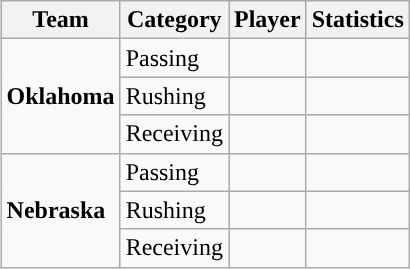<table class="wikitable" style="float: right;">
<tr>
<th>Team</th>
<th>Category</th>
<th>Player</th>
<th>Statistics</th>
</tr>
<tr>
<td rowspan=3><strong>Oklahoma</strong></td>
<td>Passing</td>
<td></td>
<td></td>
</tr>
<tr>
<td>Rushing</td>
<td></td>
<td></td>
</tr>
<tr>
<td>Receiving</td>
<td></td>
<td></td>
</tr>
<tr>
<td rowspan=3><strong>Nebraska</strong></td>
<td>Passing</td>
<td></td>
<td></td>
</tr>
<tr>
<td>Rushing</td>
<td></td>
<td></td>
</tr>
<tr>
<td>Receiving</td>
<td></td>
<td></td>
</tr>
</table>
